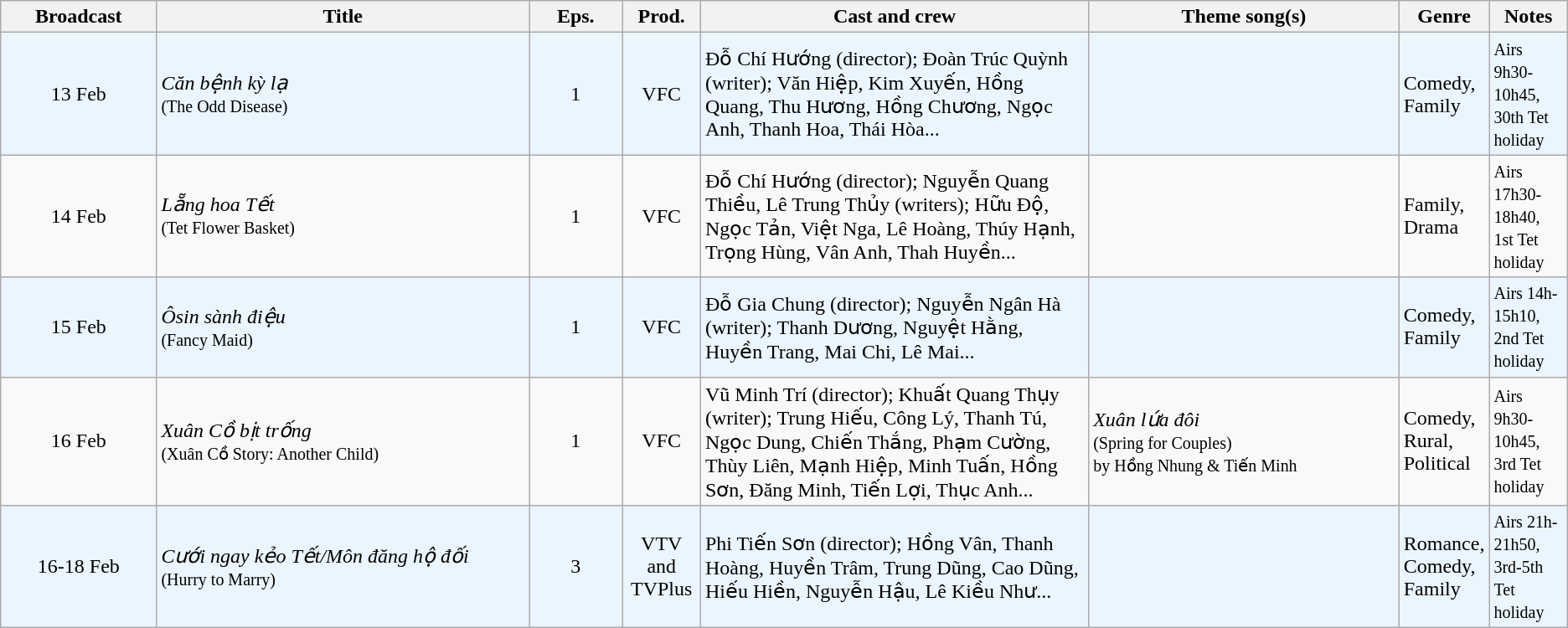<table class="wikitable sortable">
<tr>
<th style="width:10%;">Broadcast</th>
<th style="width:24%;">Title</th>
<th style="width:6%;">Eps.</th>
<th style="width:5%;">Prod.</th>
<th style="width:25%;">Cast and crew</th>
<th style="width:20%;">Theme song(s)</th>
<th style="width:5%;">Genre</th>
<th style="width:5%;">Notes</th>
</tr>
<tr ---- bgcolor="#ebf5ff">
<td style="text-align:center;">13 Feb</td>
<td><em>Căn bệnh kỳ lạ</em> <br><small>(The Odd Disease)</small></td>
<td style="text-align:center;">1</td>
<td style="text-align:center;">VFC</td>
<td>Đỗ Chí Hướng (director); Đoàn Trúc Quỳnh (writer); Văn Hiệp, Kim Xuyến, Hồng Quang, Thu Hương, Hồng Chương, Ngọc Anh, Thanh Hoa, Thái Hòa...</td>
<td></td>
<td>Comedy, Family</td>
<td><small>Airs 9h30-10h45, 30th Tet holiday</small></td>
</tr>
<tr>
<td style="text-align:center;">14 Feb</td>
<td><em>Lẵng hoa Tết</em> <br><small>(Tet Flower Basket)</small></td>
<td style="text-align:center;">1</td>
<td style="text-align:center;">VFC</td>
<td>Đỗ Chí Hướng (director); Nguyễn Quang Thiều, Lê Trung Thủy (writers); Hữu Độ, Ngọc Tản, Việt Nga, Lê Hoàng, Thúy Hạnh, Trọng Hùng, Vân Anh, Thah Huyền...</td>
<td></td>
<td>Family, Drama</td>
<td><small>Airs 17h30-18h40, 1st Tet holiday</small></td>
</tr>
<tr ---- bgcolor="#ebf5ff">
<td style="text-align:center;">15 Feb</td>
<td><em>Ôsin sành điệu</em> <br><small>(Fancy Maid)</small></td>
<td style="text-align:center;">1</td>
<td style="text-align:center;">VFC</td>
<td>Đỗ Gia Chung (director); Nguyễn Ngân Hà (writer); Thanh Dương, Nguyệt Hằng, Huyền Trang, Mai Chi, Lê Mai...</td>
<td></td>
<td>Comedy, Family</td>
<td><small>Airs 14h-15h10, 2nd Tet holiday</small></td>
</tr>
<tr>
<td style="text-align:center;">16 Feb</td>
<td><em>Xuân Cồ bịt trống</em> <br><small>(Xuân Cồ Story: Another Child)</small></td>
<td style="text-align:center;">1</td>
<td style="text-align:center;">VFC</td>
<td>Vũ Minh Trí (director); Khuất Quang Thụy (writer); Trung Hiếu, Công Lý, Thanh Tú, Ngọc Dung, Chiến Thắng, Phạm Cường, Thùy Liên, Mạnh Hiệp, Minh Tuấn, Hồng Sơn, Đăng Minh, Tiến Lợi, Thục Anh...</td>
<td><em>Xuân lứa đôi</em> <br><small>(Spring for Couples)</small><br><small>by Hồng Nhung & Tiến Minh</small></td>
<td>Comedy, Rural, Political</td>
<td><small>Airs 9h30-10h45, 3rd Tet holiday</small></td>
</tr>
<tr ---- bgcolor="#ebf5ff">
<td style="text-align:center;">16-18 Feb</td>
<td><em>Cưới ngay kẻo Tết/Môn đăng hộ đối</em> <br><small>(Hurry to Marry)</small></td>
<td style="text-align:center;">3</td>
<td style="text-align:center;">VTV<br>and<br>TVPlus</td>
<td>Phi Tiến Sơn (director); Hồng Vân, Thanh Hoàng, Huyền Trâm, Trung Dũng, Cao Dũng, Hiếu Hiền, Nguyễn Hậu, Lê Kiều Như...</td>
<td></td>
<td>Romance, Comedy, Family</td>
<td><small>Airs 21h-21h50, 3rd-5th Tet holiday</small></td>
</tr>
</table>
